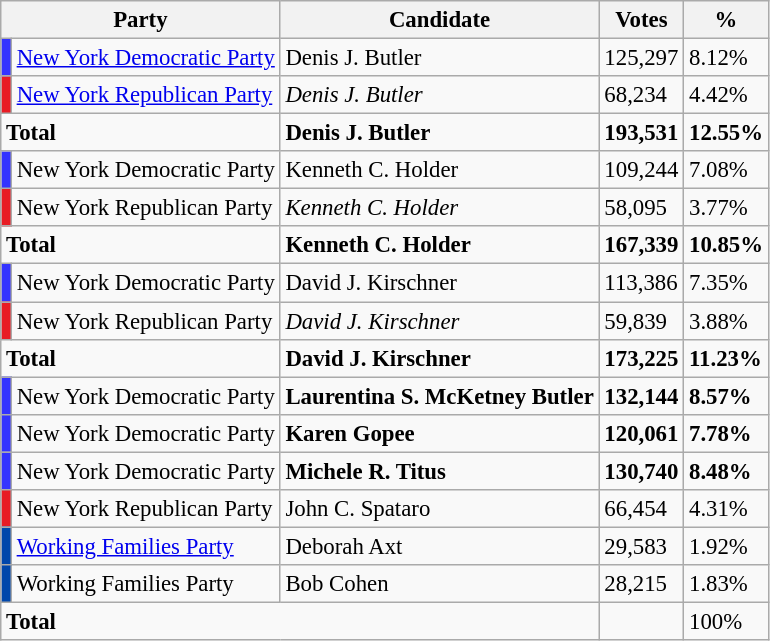<table class="wikitable" style="font-size: 95%">
<tr>
<th colspan="2">Party</th>
<th>Candidate</th>
<th>Votes</th>
<th>%</th>
</tr>
<tr>
<td bgcolor="#3333FF"></td>
<td><a href='#'>New York Democratic Party</a></td>
<td>Denis J. Butler</td>
<td>125,297</td>
<td>8.12%</td>
</tr>
<tr>
<td bgcolor="#E81B23"></td>
<td><a href='#'>New York Republican Party</a></td>
<td><em>Denis J. Butler</em></td>
<td>68,234</td>
<td>4.42%</td>
</tr>
<tr>
<td colspan="2"><strong>Total</strong></td>
<td><strong>Denis J. Butler</strong></td>
<td><strong>193,531</strong></td>
<td><strong>12.55%</strong></td>
</tr>
<tr>
<td bgcolor="#3333FF"></td>
<td>New York Democratic Party</td>
<td>Kenneth C. Holder</td>
<td>109,244</td>
<td>7.08%</td>
</tr>
<tr>
<td bgcolor="#E81B23"></td>
<td>New York Republican Party</td>
<td><em>Kenneth C. Holder</em></td>
<td>58,095</td>
<td>3.77%</td>
</tr>
<tr>
<td colspan="2"><strong>Total</strong></td>
<td><strong>Kenneth C. Holder</strong></td>
<td><strong>167,339</strong></td>
<td><strong>10.85%</strong></td>
</tr>
<tr>
<td bgcolor="#3333FF"></td>
<td>New York Democratic Party</td>
<td>David J. Kirschner</td>
<td>113,386</td>
<td>7.35%</td>
</tr>
<tr>
<td bgcolor="#E81B23"></td>
<td>New York Republican Party</td>
<td><em>David J. Kirschner</em></td>
<td>59,839</td>
<td>3.88%</td>
</tr>
<tr>
<td colspan="2"><strong>Total</strong></td>
<td><strong>David J. Kirschner</strong></td>
<td><strong>173,225</strong></td>
<td><strong>11.23%</strong></td>
</tr>
<tr>
<td bgcolor="#3333FF"></td>
<td>New York Democratic Party</td>
<td><strong>Laurentina S. McKetney Butler</strong></td>
<td><strong>132,144</strong></td>
<td><strong>8.57%</strong></td>
</tr>
<tr>
<td bgcolor="#3333FF"></td>
<td>New York Democratic Party</td>
<td><strong>Karen Gopee</strong></td>
<td><strong>120,061</strong></td>
<td><strong>7.78%</strong></td>
</tr>
<tr>
<td bgcolor="#3333FF"></td>
<td>New York Democratic Party</td>
<td><strong>Michele R. Titus</strong></td>
<td><strong>130,740</strong></td>
<td><strong>8.48%</strong></td>
</tr>
<tr>
<td bgcolor="#E81B23"></td>
<td>New York Republican Party</td>
<td>John C. Spataro</td>
<td>66,454</td>
<td>4.31%</td>
</tr>
<tr>
<td bgcolor="#0047AB"></td>
<td><a href='#'>Working Families Party</a></td>
<td>Deborah Axt</td>
<td>29,583</td>
<td>1.92%</td>
</tr>
<tr>
<td bgcolor="#0047AB"></td>
<td>Working Families Party</td>
<td>Bob Cohen</td>
<td>28,215</td>
<td>1.83%</td>
</tr>
<tr>
<td colspan="3"><strong>Total</strong></td>
<td></td>
<td>100%</td>
</tr>
</table>
